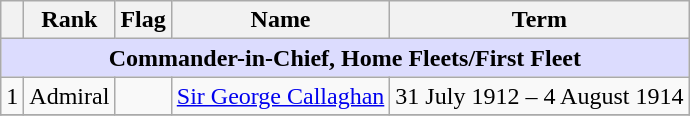<table class="wikitable">
<tr>
<th></th>
<th>Rank</th>
<th>Flag</th>
<th>Name</th>
<th>Term</th>
</tr>
<tr>
<td colspan="5" align="center" style="background:#dcdcfe;"><strong>Commander-in-Chief, Home Fleets/First Fleet</strong></td>
</tr>
<tr>
<td>1</td>
<td>Admiral</td>
<td></td>
<td><a href='#'>Sir George Callaghan</a></td>
<td>31 July 1912 – 4 August 1914</td>
</tr>
<tr>
</tr>
</table>
